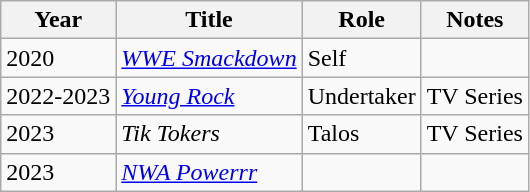<table class="wikitable">
<tr>
<th>Year</th>
<th>Title</th>
<th>Role</th>
<th>Notes</th>
</tr>
<tr>
<td>2020</td>
<td><a href='#'><em>WWE Smackdown</em></a></td>
<td>Self</td>
<td></td>
</tr>
<tr>
<td>2022-2023</td>
<td><em><a href='#'>Young Rock</a></em></td>
<td>Undertaker</td>
<td>TV Series</td>
</tr>
<tr>
<td>2023</td>
<td><em>Tik Tokers</em></td>
<td>Talos</td>
<td>TV Series</td>
</tr>
<tr>
<td>2023</td>
<td><em><a href='#'>NWA Powerrr</a></em></td>
<td></td>
<td></td>
</tr>
</table>
